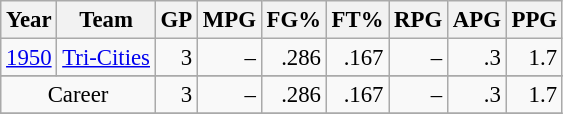<table class="wikitable sortable" style="font-size:95%; text-align:right;">
<tr>
<th>Year</th>
<th>Team</th>
<th>GP</th>
<th>MPG</th>
<th>FG%</th>
<th>FT%</th>
<th>RPG</th>
<th>APG</th>
<th>PPG</th>
</tr>
<tr>
<td style="text-align:left;"><a href='#'>1950</a></td>
<td style="text-align:left;"><a href='#'>Tri-Cities</a></td>
<td>3</td>
<td>–</td>
<td>.286</td>
<td>.167</td>
<td>–</td>
<td>.3</td>
<td>1.7</td>
</tr>
<tr>
</tr>
<tr class="sortbottom">
<td style="text-align:center;" colspan="2">Career</td>
<td>3</td>
<td>–</td>
<td>.286</td>
<td>.167</td>
<td>–</td>
<td>.3</td>
<td>1.7</td>
</tr>
<tr>
</tr>
</table>
